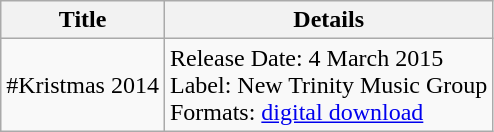<table class="wikitable">
<tr>
<th>Title</th>
<th>Details</th>
</tr>
<tr>
<td>#Kristmas 2014</td>
<td>Release Date: 4 March 2015<br>Label: New Trinity Music Group<br>Formats: <a href='#'>digital download</a></td>
</tr>
</table>
